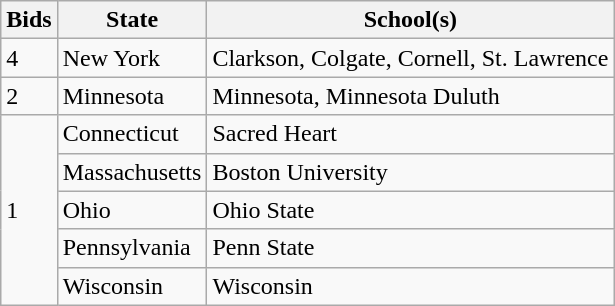<table class="wikitable">
<tr>
<th>Bids</th>
<th>State</th>
<th>School(s)</th>
</tr>
<tr>
<td>4</td>
<td>New York</td>
<td>Clarkson, Colgate, Cornell, St. Lawrence</td>
</tr>
<tr>
<td>2</td>
<td>Minnesota</td>
<td>Minnesota, Minnesota Duluth</td>
</tr>
<tr>
<td rowspan="5">1</td>
<td>Connecticut</td>
<td>Sacred Heart</td>
</tr>
<tr>
<td>Massachusetts</td>
<td>Boston University</td>
</tr>
<tr>
<td>Ohio</td>
<td>Ohio State</td>
</tr>
<tr>
<td>Pennsylvania</td>
<td>Penn State</td>
</tr>
<tr>
<td>Wisconsin</td>
<td>Wisconsin</td>
</tr>
</table>
